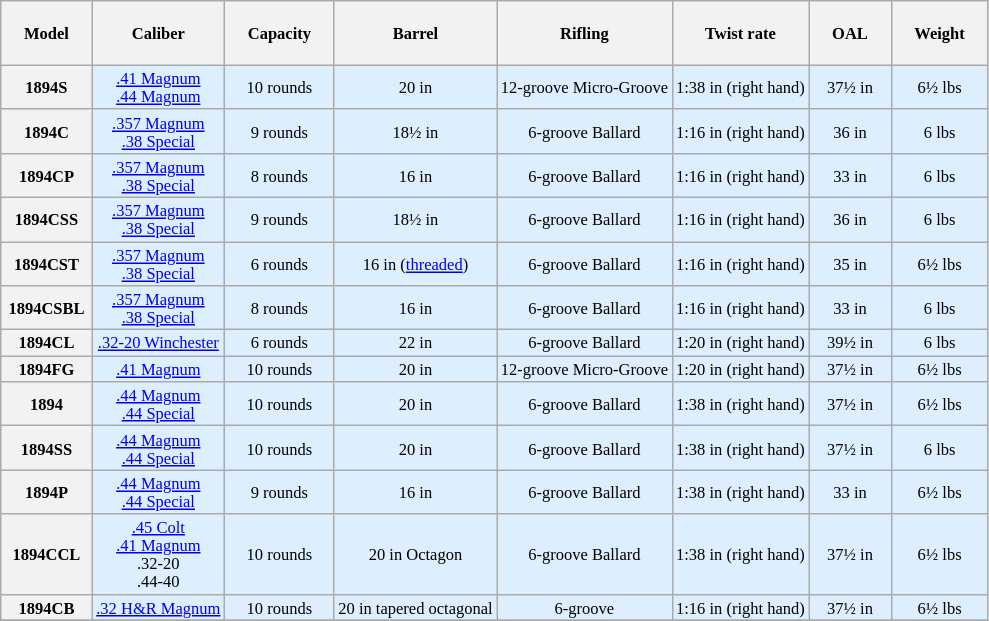<table class="wikitable">
<tr>
<th style="padding:15px; font-size:11px;">Model</th>
<th style="padding:15px; font-size:11px;">Caliber</th>
<th style="padding:15px; font-size:11px;">Capacity</th>
<th style="padding:15px; font-size:11px;">Barrel</th>
<th style="padding:15px; font-size:11px;">Rifling</th>
<th style="padding:15px; font-size:11px;">Twist rate</th>
<th style="padding:15px; font-size:11px;">OAL</th>
<th style="padding:15px; font-size:11px;">Weight</th>
</tr>
<tr bgcolor=#ddeeff align="center" style="font-size:11px;">
<th>1894S</th>
<td><a href='#'>.41 Magnum</a><br><a href='#'>.44 Magnum</a></td>
<td>10 rounds</td>
<td>20 in</td>
<td>12-groove Micro-Groove</td>
<td>1:38 in (right hand)</td>
<td>37½ in</td>
<td>6½ lbs</td>
</tr>
<tr bgcolor=#ddeeff align="center" style="font-size:11px;">
<th>1894C</th>
<td><a href='#'>.357 Magnum</a><br><a href='#'>.38 Special</a></td>
<td>9 rounds</td>
<td>18½ in</td>
<td>6-groove Ballard</td>
<td>1:16 in (right hand)</td>
<td>36 in</td>
<td>6 lbs</td>
</tr>
<tr bgcolor=#ddeeff align="center" style="font-size:11px;">
<th>1894CP</th>
<td><a href='#'>.357 Magnum</a><br><a href='#'>.38 Special</a></td>
<td>8 rounds</td>
<td>16 in</td>
<td>6-groove Ballard</td>
<td>1:16 in (right hand)</td>
<td>33 in</td>
<td>6 lbs</td>
</tr>
<tr bgcolor=#ddeeff align="center" style="font-size:11px;">
<th>1894CSS</th>
<td><a href='#'>.357 Magnum</a><br><a href='#'>.38 Special</a></td>
<td>9 rounds</td>
<td>18½ in</td>
<td>6-groove Ballard</td>
<td>1:16 in (right hand)</td>
<td>36 in</td>
<td>6 lbs</td>
</tr>
<tr bgcolor=#ddeeff align="center" style="font-size:11px;">
<th>1894CST</th>
<td><a href='#'>.357 Magnum</a><br><a href='#'>.38 Special</a></td>
<td>6 rounds</td>
<td>16 in (<a href='#'>threaded</a>)</td>
<td>6-groove Ballard</td>
<td>1:16 in (right hand)</td>
<td>35 in</td>
<td>6½ lbs</td>
</tr>
<tr bgcolor=#ddeeff align="center" style="font-size:11px;">
<th>1894CSBL</th>
<td><a href='#'>.357 Magnum</a><br><a href='#'>.38 Special</a></td>
<td>8 rounds</td>
<td>16 in</td>
<td>6-groove Ballard</td>
<td>1:16 in (right hand)</td>
<td>33 in</td>
<td>6 lbs</td>
</tr>
<tr bgcolor=#ddeeff align="center" style="font-size:11px;">
<th>1894CL</th>
<td><a href='#'>.32-20 Winchester</a></td>
<td>6 rounds</td>
<td>22 in</td>
<td>6-groove Ballard</td>
<td>1:20 in (right hand)</td>
<td>39½ in</td>
<td>6 lbs</td>
</tr>
<tr bgcolor=#ddeeff align="center" style="font-size:11px;">
<th>1894FG</th>
<td><a href='#'>.41 Magnum</a></td>
<td>10 rounds</td>
<td>20 in</td>
<td>12-groove Micro-Groove</td>
<td>1:20 in (right hand)</td>
<td>37½ in</td>
<td>6½ lbs</td>
</tr>
<tr bgcolor=#ddeeff align="center" style="font-size:11px;">
<th>1894</th>
<td><a href='#'>.44 Magnum</a><br><a href='#'>.44 Special</a></td>
<td>10 rounds</td>
<td>20 in</td>
<td>6-groove Ballard</td>
<td>1:38 in (right hand)</td>
<td>37½ in</td>
<td>6½ lbs</td>
</tr>
<tr bgcolor=#ddeeff align="center" style="font-size:11px;">
<th>1894SS</th>
<td><a href='#'>.44 Magnum</a><br><a href='#'>.44 Special</a></td>
<td>10 rounds</td>
<td>20 in</td>
<td>6-groove Ballard</td>
<td>1:38 in (right hand)</td>
<td>37½ in</td>
<td>6 lbs</td>
</tr>
<tr bgcolor=#ddeeff align="center" style="font-size:11px;">
<th>1894P</th>
<td><a href='#'>.44 Magnum</a><br><a href='#'>.44 Special</a></td>
<td>9 rounds</td>
<td>16 in</td>
<td>6-groove Ballard</td>
<td>1:38 in (right hand)</td>
<td>33 in</td>
<td>6½ lbs</td>
</tr>
<tr bgcolor=#ddeeff align="center" style="font-size:11px;">
<th>1894CCL</th>
<td><a href='#'>.45 Colt</a><br><a href='#'>.41 Magnum</a><br>.32-20<br>.44-40</td>
<td>10 rounds</td>
<td>20 in Octagon</td>
<td>6-groove Ballard</td>
<td>1:38 in (right hand)</td>
<td>37½ in</td>
<td>6½ lbs</td>
</tr>
<tr bgcolor=#ddeeff align="center" style="font-size:11px;">
<th>1894CB</th>
<td><a href='#'>.32 H&R Magnum</a></td>
<td>10 rounds</td>
<td>20 in tapered octagonal</td>
<td>6-groove</td>
<td>1:16 in (right hand)</td>
<td>37½ in</td>
<td>6½ lbs</td>
</tr>
<tr>
</tr>
</table>
